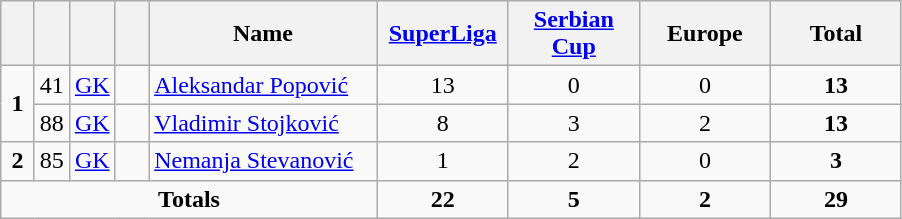<table class="wikitable" style="text-align:center">
<tr>
<th width=15></th>
<th width=15></th>
<th width=15></th>
<th width=15></th>
<th width=145>Name</th>
<th width=80><strong><a href='#'>SuperLiga</a></strong></th>
<th width=80><strong><a href='#'>Serbian Cup</a></strong></th>
<th width=80><strong>Europe</strong></th>
<th width=80>Total</th>
</tr>
<tr>
<td rowspan=2><strong>1</strong></td>
<td>41</td>
<td><a href='#'>GK</a></td>
<td></td>
<td align=left><a href='#'>Aleksandar Popović</a></td>
<td>13</td>
<td>0</td>
<td>0</td>
<td><strong>13</strong></td>
</tr>
<tr>
<td>88</td>
<td><a href='#'>GK</a></td>
<td></td>
<td align=left><a href='#'>Vladimir Stojković</a></td>
<td>8</td>
<td>3</td>
<td>2</td>
<td><strong>13</strong></td>
</tr>
<tr>
<td><strong>2</strong></td>
<td>85</td>
<td><a href='#'>GK</a></td>
<td></td>
<td align=left><a href='#'>Nemanja Stevanović</a></td>
<td>1</td>
<td>2</td>
<td>0</td>
<td><strong>3</strong></td>
</tr>
<tr>
<td colspan=5><strong>Totals</strong></td>
<td><strong>22</strong></td>
<td><strong>5</strong></td>
<td><strong>2</strong></td>
<td><strong>29</strong></td>
</tr>
</table>
